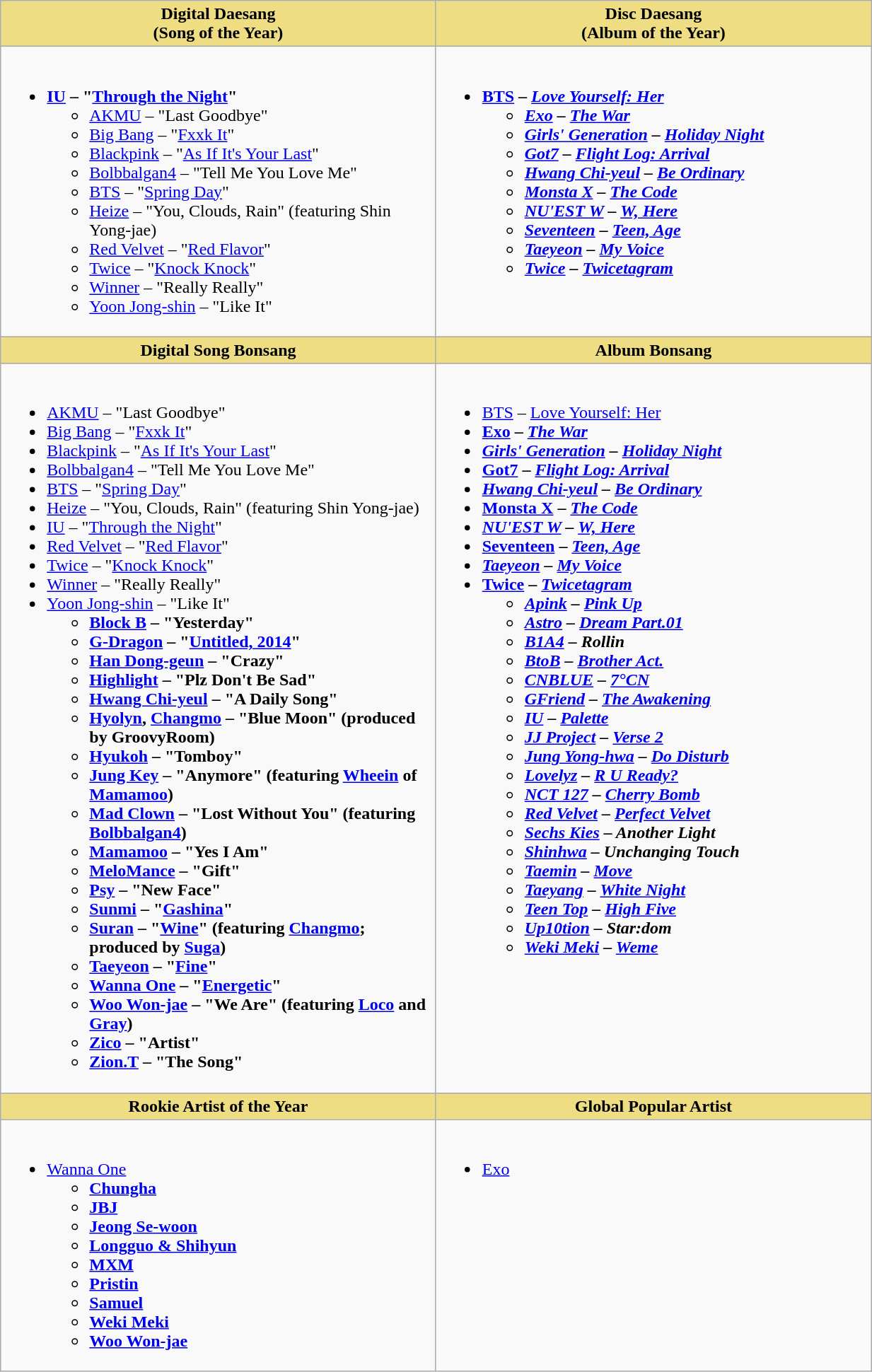<table class="wikitable" style="width:65%">
<tr>
<th scope="col" style="background:#EEDD82; width:50%">Digital Daesang<br>(Song of the Year)</th>
<th scope="col" style="background:#EEDD82; width:50%">Disc Daesang<br>(Album of the Year)</th>
</tr>
<tr>
<td style="vertical-align:top"><br><ul><li><strong><a href='#'>IU</a> – "<a href='#'>Through the Night</a>"</strong><ul><li><a href='#'>AKMU</a> – "Last Goodbye"</li><li><a href='#'>Big Bang</a> – "<a href='#'>Fxxk It</a>"</li><li><a href='#'>Blackpink</a> – "<a href='#'>As If It's Your Last</a>"</li><li><a href='#'>Bolbbalgan4</a> – "Tell Me You Love Me"</li><li><a href='#'>BTS</a> – "<a href='#'>Spring Day</a>"</li><li><a href='#'>Heize</a> – "You, Clouds, Rain" (featuring Shin Yong-jae)</li><li><a href='#'>Red Velvet</a> – "<a href='#'>Red Flavor</a>"</li><li><a href='#'>Twice</a> – "<a href='#'>Knock Knock</a>"</li><li><a href='#'>Winner</a> – "Really Really"</li><li><a href='#'>Yoon Jong-shin</a> – "Like It"</li></ul></li></ul></td>
<td style="vertical-align:top"><br><ul><li><strong><a href='#'>BTS</a> – <em><a href='#'>Love Yourself: Her</a><strong><em><ul><li><a href='#'>Exo</a> – </em><a href='#'>The War</a><em></li><li><a href='#'>Girls' Generation</a> – </em><a href='#'>Holiday Night</a><em></li><li><a href='#'>Got7</a> – </em><a href='#'>Flight Log: Arrival</a><em></li><li><a href='#'>Hwang Chi-yeul</a> – </em><a href='#'>Be Ordinary</a><em></li><li><a href='#'>Monsta X</a> – </em><a href='#'>The Code</a><em></li><li><a href='#'>NU'EST W</a> – </em><a href='#'>W, Here</a><em></li><li><a href='#'>Seventeen</a> – </em><a href='#'>Teen, Age</a><em></li><li><a href='#'>Taeyeon</a> – </em><a href='#'>My Voice</a><em></li><li><a href='#'>Twice</a> – </em><a href='#'>Twicetagram</a><em></li></ul></li></ul></td>
</tr>
<tr>
<th scope="col" style="background:#EEDD82; width:50%">Digital Song Bonsang</th>
<th scope="col" style="background:#EEDD82; width:50%">Album Bonsang</th>
</tr>
<tr>
<td style="vertical-align:top"><br><ul><li></strong><a href='#'>AKMU</a> – "Last Goodbye"<strong></li><li></strong><a href='#'>Big Bang</a> – "<a href='#'>Fxxk It</a>"<strong></li><li></strong><a href='#'>Blackpink</a> – "<a href='#'>As If It's Your Last</a>"<strong></li><li></strong><a href='#'>Bolbbalgan4</a> – "Tell Me You Love Me"<strong></li><li></strong><a href='#'>BTS</a> – "<a href='#'>Spring Day</a>"<strong></li><li></strong><a href='#'>Heize</a> – "You, Clouds, Rain" (featuring Shin Yong-jae)<strong></li><li></strong><a href='#'>IU</a> – "<a href='#'>Through the Night</a>"<strong></li><li></strong><a href='#'>Red Velvet</a> – "<a href='#'>Red Flavor</a>"<strong></li><li></strong><a href='#'>Twice</a> – "<a href='#'>Knock Knock</a>"<strong></li><li></strong><a href='#'>Winner</a> – "Really Really"<strong></li><li></strong><a href='#'>Yoon Jong-shin</a> – "Like It"<strong><ul><li><a href='#'>Block B</a> – "Yesterday"</li><li><a href='#'>G-Dragon</a> – "<a href='#'>Untitled, 2014</a>"</li><li><a href='#'>Han Dong-geun</a> – "Crazy"</li><li><a href='#'>Highlight</a> – "Plz Don't Be Sad"</li><li><a href='#'>Hwang Chi-yeul</a> – "A Daily Song"</li><li><a href='#'>Hyolyn</a>, <a href='#'>Changmo</a> – "Blue Moon" (produced by GroovyRoom)</li><li><a href='#'>Hyukoh</a> – "Tomboy"</li><li><a href='#'>Jung Key</a> – "Anymore" (featuring <a href='#'>Wheein</a> of <a href='#'>Mamamoo</a>)</li><li><a href='#'>Mad Clown</a> – "Lost Without You" (featuring <a href='#'>Bolbbalgan4</a>)</li><li><a href='#'>Mamamoo</a> – "Yes I Am"</li><li><a href='#'>MeloMance</a> – "Gift"</li><li><a href='#'>Psy</a> – "New Face"</li><li><a href='#'>Sunmi</a> – "<a href='#'>Gashina</a>"</li><li><a href='#'>Suran</a> – "<a href='#'>Wine</a>" (featuring <a href='#'>Changmo</a>; produced by <a href='#'>Suga</a>)</li><li><a href='#'>Taeyeon</a> – "<a href='#'>Fine</a>"</li><li><a href='#'>Wanna One</a> – "<a href='#'>Energetic</a>"</li><li><a href='#'>Woo Won-jae</a> – "We Are" (featuring <a href='#'>Loco</a> and <a href='#'>Gray</a>)</li><li><a href='#'>Zico</a> – "Artist"</li><li><a href='#'>Zion.T</a> – "The Song"</li></ul></li></ul></td>
<td style="vertical-align:top"><br><ul><li></strong><a href='#'>BTS</a> – </em><a href='#'>Love Yourself: Her</a></em></strong></li><li><strong><a href='#'>Exo</a> – <em><a href='#'>The War</a><strong><em></li><li></strong><a href='#'>Girls' Generation</a> – </em><a href='#'>Holiday Night</a></em></strong></li><li><strong><a href='#'>Got7</a> – <em><a href='#'>Flight Log: Arrival</a><strong><em></li><li></strong><a href='#'>Hwang Chi-yeul</a> – </em><a href='#'>Be Ordinary</a></em></strong></li><li><strong><a href='#'>Monsta X</a> – <em><a href='#'>The Code</a><strong><em></li><li></strong><a href='#'>NU'EST W</a> – </em><a href='#'>W, Here</a></em></strong></li><li><strong><a href='#'>Seventeen</a> – <em><a href='#'>Teen, Age</a><strong><em></li><li></strong><a href='#'>Taeyeon</a> – </em><a href='#'>My Voice</a></em></strong></li><li><strong><a href='#'>Twice</a> – <em><a href='#'>Twicetagram</a><strong><em><ul><li><a href='#'>Apink</a> – </em><a href='#'>Pink Up</a><em></li><li><a href='#'>Astro</a> – </em><a href='#'>Dream Part.01</a><em></li><li><a href='#'>B1A4</a> – </em>Rollin<em></li><li><a href='#'>BtoB</a> – </em><a href='#'>Brother Act.</a><em></li><li><a href='#'>CNBLUE</a> – </em><a href='#'>7°CN</a><em></li><li><a href='#'>GFriend</a> – </em><a href='#'>The Awakening</a><em></li><li><a href='#'>IU</a> – </em><a href='#'>Palette</a><em></li><li><a href='#'>JJ Project</a> – </em><a href='#'>Verse 2</a><em></li><li><a href='#'>Jung Yong-hwa</a> – </em><a href='#'>Do Disturb</a><em></li><li><a href='#'>Lovelyz</a> – </em><a href='#'>R U Ready?</a><em></li><li><a href='#'>NCT 127</a> – </em><a href='#'>Cherry Bomb</a><em></li><li><a href='#'>Red Velvet</a> – </em><a href='#'>Perfect Velvet</a><em></li><li><a href='#'>Sechs Kies</a> – </em>Another Light<em></li><li><a href='#'>Shinhwa</a> – </em>Unchanging Touch<em></li><li><a href='#'>Taemin</a> – </em><a href='#'>Move</a><em></li><li><a href='#'>Taeyang</a> – </em><a href='#'>White Night</a><em></li><li><a href='#'>Teen Top</a> – </em><a href='#'>High Five</a><em></li><li><a href='#'>Up10tion</a> – </em>Star:dom<em></li><li><a href='#'>Weki Meki</a> – </em><a href='#'>Weme</a><em></li></ul></li></ul></td>
</tr>
<tr>
<th scope="col" style="background:#EEDD82; width:50%">Rookie Artist of the Year</th>
<th scope="col" style="background:#EEDD82; width:50%">Global Popular Artist</th>
</tr>
<tr>
<td style="vertical-align:top"><br><ul><li></strong><a href='#'>Wanna One</a><strong><ul><li><a href='#'>Chungha</a></li><li><a href='#'>JBJ</a></li><li><a href='#'>Jeong Se-woon</a></li><li><a href='#'>Longguo & Shihyun</a></li><li><a href='#'>MXM</a></li><li><a href='#'>Pristin</a></li><li><a href='#'>Samuel</a></li><li><a href='#'>Weki Meki</a></li><li><a href='#'>Woo Won-jae</a></li></ul></li></ul></td>
<td style="vertical-align:top"><br><ul><li></strong><a href='#'>Exo</a><strong></li></ul></td>
</tr>
</table>
